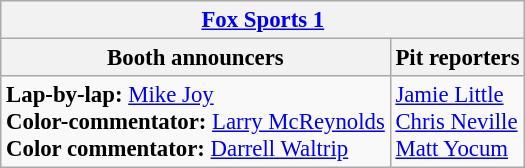<table class="wikitable" style="font-size: 95%;">
<tr>
<th colspan="2"><a href='#'>Fox Sports 1</a></th>
</tr>
<tr>
<th>Booth announcers</th>
<th>Pit reporters</th>
</tr>
<tr>
<td><strong>Lap-by-lap:</strong> <a href='#'>Mike Joy</a><br><strong>Color-commentator:</strong> <a href='#'>Larry McReynolds</a><br><strong>Color commentator:</strong> <a href='#'>Darrell Waltrip</a></td>
<td><a href='#'>Jamie Little</a><br><a href='#'>Chris Neville</a><br><a href='#'>Matt Yocum</a></td>
</tr>
</table>
